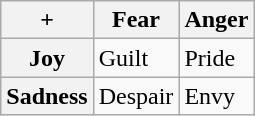<table class="wikitable">
<tr>
<th>+</th>
<th>Fear</th>
<th>Anger</th>
</tr>
<tr>
<th>Joy</th>
<td>Guilt</td>
<td>Pride</td>
</tr>
<tr>
<th>Sadness</th>
<td>Despair</td>
<td>Envy</td>
</tr>
</table>
